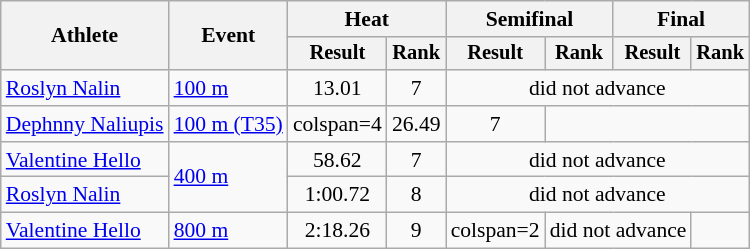<table class="wikitable" style="font-size:90%">
<tr>
<th rowspan=2>Athlete</th>
<th rowspan=2>Event</th>
<th colspan=2>Heat</th>
<th colspan=2>Semifinal</th>
<th colspan=2>Final</th>
</tr>
<tr style="font-size:95%">
<th>Result</th>
<th>Rank</th>
<th>Result</th>
<th>Rank</th>
<th>Result</th>
<th>Rank</th>
</tr>
<tr align=center>
<td align=left><a href='#'>Roslyn Nalin</a></td>
<td align=left><a href='#'>100 m</a></td>
<td>13.01</td>
<td>7</td>
<td colspan=4>did not advance</td>
</tr>
<tr align=center>
<td align=left><a href='#'>Dephnny Naliupis</a></td>
<td align=left><a href='#'>100 m (T35)</a></td>
<td>colspan=4 </td>
<td>26.49</td>
<td>7</td>
</tr>
<tr align=center>
<td align=left><a href='#'>Valentine Hello</a></td>
<td align=left rowspan=2><a href='#'>400 m</a></td>
<td>58.62</td>
<td>7</td>
<td Colspan=4>did not advance</td>
</tr>
<tr align=center>
<td align=left><a href='#'>Roslyn Nalin</a></td>
<td>1:00.72</td>
<td>8</td>
<td colspan=4>did not advance</td>
</tr>
<tr align=center>
<td align=left><a href='#'>Valentine Hello</a></td>
<td align=left><a href='#'>800 m</a></td>
<td>2:18.26</td>
<td>9</td>
<td>colspan=2 </td>
<td colspan=2>did not advance</td>
</tr>
</table>
